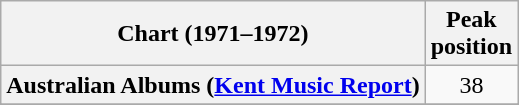<table class="wikitable sortable plainrowheaders">
<tr>
<th>Chart (1971–1972)</th>
<th>Peak<br>position</th>
</tr>
<tr>
<th scope="row">Australian Albums (<a href='#'>Kent Music Report</a>)</th>
<td style="text-align:center;">38</td>
</tr>
<tr>
</tr>
<tr>
</tr>
<tr>
</tr>
</table>
